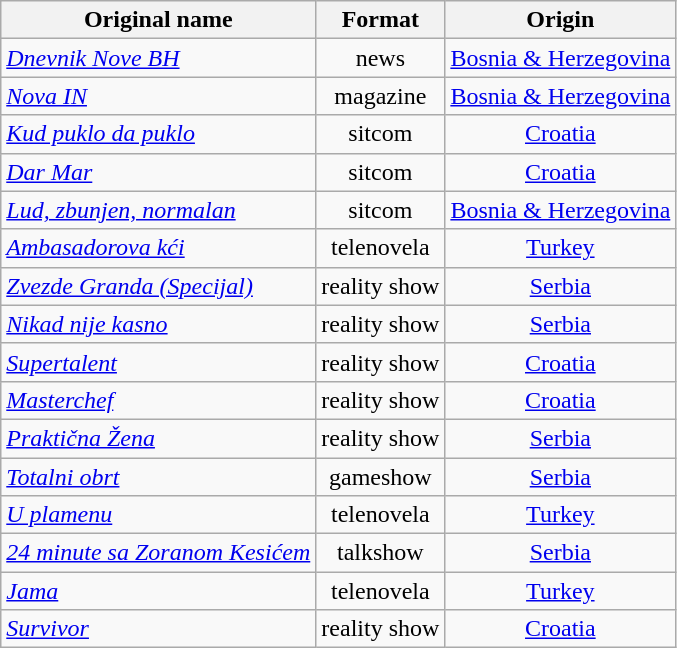<table class="wikitable">
<tr>
<th>Original name</th>
<th>Format</th>
<th>Origin</th>
</tr>
<tr>
<td><em><a href='#'>Dnevnik Nove BH</a></em></td>
<td align=center>news</td>
<td align=center><a href='#'>Bosnia & Herzegovina</a></td>
</tr>
<tr>
<td><em><a href='#'>Nova IN</a></em></td>
<td align=center>magazine</td>
<td align=center><a href='#'>Bosnia & Herzegovina</a></td>
</tr>
<tr>
<td><em><a href='#'>Kud puklo da puklo</a></em></td>
<td align=center>sitcom</td>
<td align=center><a href='#'>Croatia</a></td>
</tr>
<tr>
<td><em><a href='#'>Dar Mar</a></em></td>
<td align=center>sitcom</td>
<td align=center><a href='#'>Croatia</a></td>
</tr>
<tr>
<td><em><a href='#'>Lud, zbunjen, normalan</a></em></td>
<td align=center>sitcom</td>
<td align=center><a href='#'>Bosnia & Herzegovina</a></td>
</tr>
<tr>
<td><em><a href='#'>Ambasadorova kći</a></em></td>
<td align=center>telenovela</td>
<td align=center><a href='#'>Turkey</a></td>
</tr>
<tr>
<td><em><a href='#'>Zvezde Granda (Specijal)</a></em></td>
<td align=center>reality show</td>
<td align=center><a href='#'>Serbia</a></td>
</tr>
<tr>
<td><em><a href='#'>Nikad nije kasno</a></em></td>
<td align=center>reality show</td>
<td align=center><a href='#'>Serbia</a></td>
</tr>
<tr>
<td><em><a href='#'>Supertalent</a></em></td>
<td align=center>reality show</td>
<td align=center><a href='#'>Croatia</a></td>
</tr>
<tr>
<td><em><a href='#'>Masterchef</a></em></td>
<td align=center>reality show</td>
<td align=center><a href='#'>Croatia</a></td>
</tr>
<tr>
<td><em><a href='#'>Praktična Žena</a></em></td>
<td align=center>reality show</td>
<td align=center><a href='#'>Serbia</a></td>
</tr>
<tr>
<td><em><a href='#'>Totalni obrt</a></em></td>
<td align=center>gameshow</td>
<td align=center><a href='#'>Serbia</a></td>
</tr>
<tr>
<td><em><a href='#'>U plamenu</a></em></td>
<td align=center>telenovela</td>
<td align=center><a href='#'>Turkey</a></td>
</tr>
<tr>
<td><em><a href='#'>24 minute sa Zoranom Kesićem</a></em></td>
<td align=center>talkshow</td>
<td align=center><a href='#'>Serbia</a></td>
</tr>
<tr>
<td><em><a href='#'>Jama</a></em></td>
<td align=center>telenovela</td>
<td align=center><a href='#'>Turkey</a></td>
</tr>
<tr>
<td><em><a href='#'>Survivor</a></em></td>
<td align=center>reality show</td>
<td align=center><a href='#'>Croatia</a></td>
</tr>
</table>
